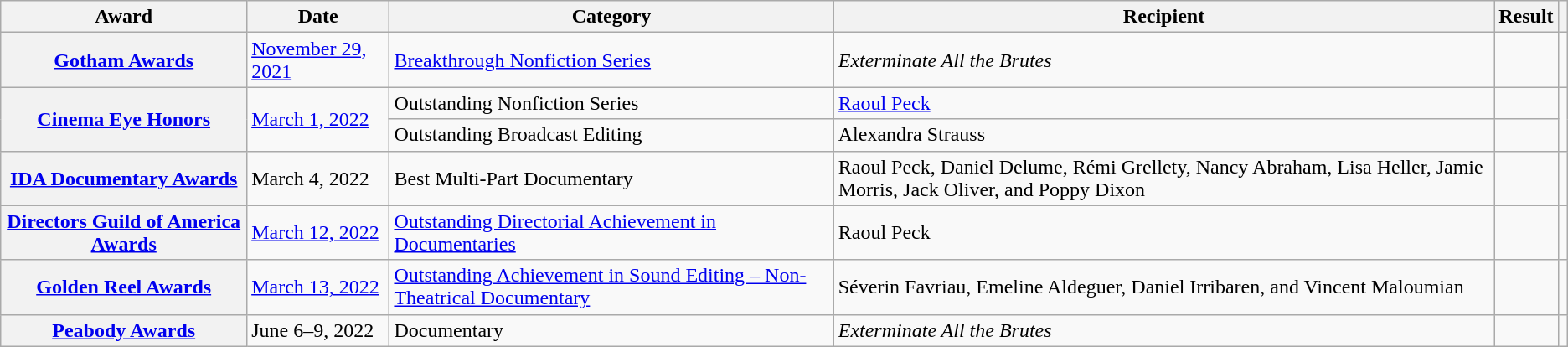<table class="wikitable sortable plainrowheaders">
<tr>
<th>Award</th>
<th>Date</th>
<th>Category</th>
<th>Recipient</th>
<th>Result</th>
<th></th>
</tr>
<tr>
<th scope="row"><a href='#'>Gotham Awards</a></th>
<td><a href='#'>November 29, 2021</a></td>
<td><a href='#'>Breakthrough Nonfiction Series</a></td>
<td><em>Exterminate All the Brutes</em></td>
<td></td>
<td align="center"></td>
</tr>
<tr>
<th scope="row" rowspan="2"><a href='#'>Cinema Eye Honors</a></th>
<td rowspan="2"><a href='#'>March 1, 2022</a></td>
<td>Outstanding Nonfiction Series</td>
<td><a href='#'>Raoul Peck</a></td>
<td></td>
<td align="center" rowspan="2"></td>
</tr>
<tr>
<td>Outstanding Broadcast Editing</td>
<td>Alexandra Strauss</td>
<td></td>
</tr>
<tr>
<th scope="row"><a href='#'>IDA Documentary Awards</a></th>
<td>March 4, 2022</td>
<td>Best Multi-Part Documentary</td>
<td>Raoul Peck, Daniel Delume, Rémi Grellety, Nancy Abraham, Lisa Heller, Jamie Morris, Jack Oliver, and Poppy Dixon</td>
<td></td>
<td align="center"></td>
</tr>
<tr>
<th scope="row"><a href='#'>Directors Guild of America Awards</a></th>
<td><a href='#'>March 12, 2022</a></td>
<td><a href='#'>Outstanding Directorial Achievement in Documentaries</a></td>
<td>Raoul Peck</td>
<td></td>
<td align="center"></td>
</tr>
<tr>
<th scope="row"><a href='#'>Golden Reel Awards</a></th>
<td><a href='#'>March 13, 2022</a></td>
<td><a href='#'>Outstanding Achievement in Sound Editing – Non-Theatrical Documentary</a></td>
<td>Séverin Favriau, Emeline Aldeguer, Daniel Irribaren, and Vincent Maloumian</td>
<td></td>
<td align="center"></td>
</tr>
<tr>
<th scope="row"><a href='#'>Peabody Awards</a></th>
<td>June 6–9, 2022</td>
<td>Documentary</td>
<td><em>Exterminate All the Brutes</em></td>
<td></td>
<td align="center"></td>
</tr>
</table>
